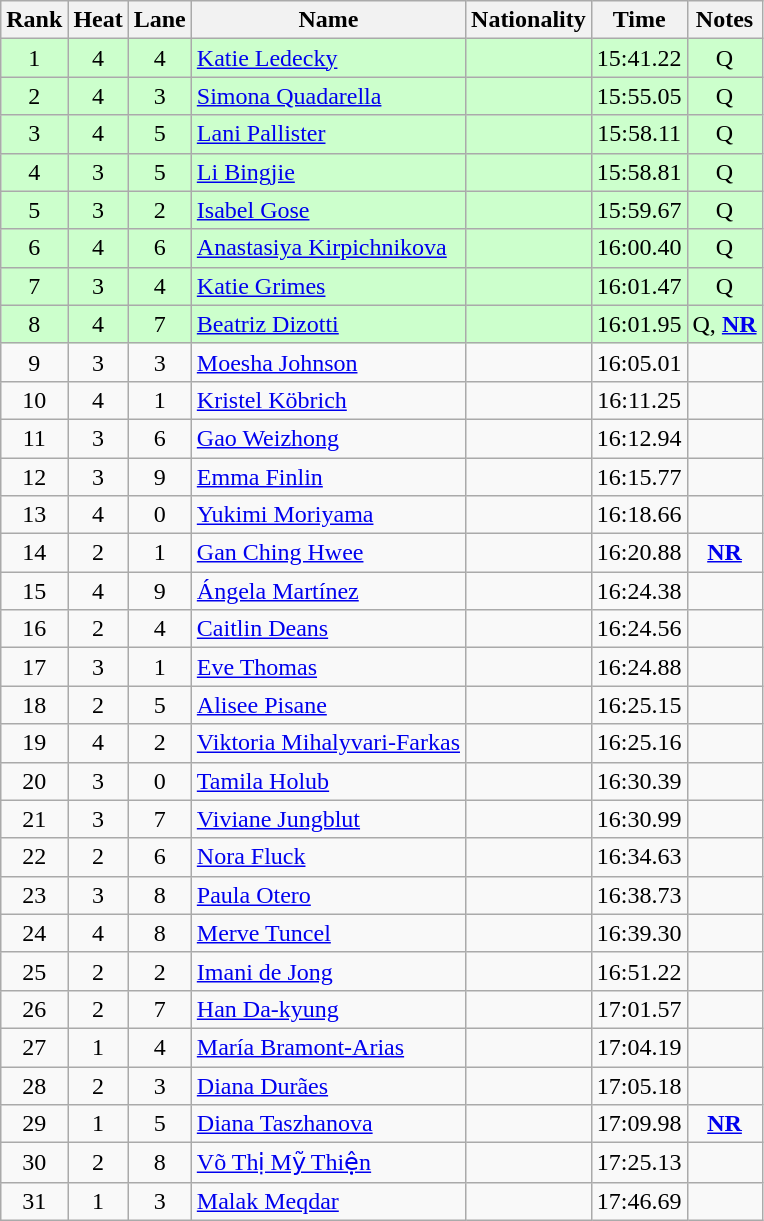<table class="wikitable sortable" style="text-align:center">
<tr>
<th>Rank</th>
<th>Heat</th>
<th>Lane</th>
<th>Name</th>
<th>Nationality</th>
<th>Time</th>
<th>Notes</th>
</tr>
<tr bgcolor=ccffcc>
<td>1</td>
<td>4</td>
<td>4</td>
<td align=left><a href='#'>Katie Ledecky</a></td>
<td align=left></td>
<td>15:41.22</td>
<td>Q</td>
</tr>
<tr bgcolor=ccffcc>
<td>2</td>
<td>4</td>
<td>3</td>
<td align=left><a href='#'>Simona Quadarella</a></td>
<td align=left></td>
<td>15:55.05</td>
<td>Q</td>
</tr>
<tr bgcolor=ccffcc>
<td>3</td>
<td>4</td>
<td>5</td>
<td align=left><a href='#'>Lani Pallister</a></td>
<td align=left></td>
<td>15:58.11</td>
<td>Q</td>
</tr>
<tr bgcolor=ccffcc>
<td>4</td>
<td>3</td>
<td>5</td>
<td align=left><a href='#'>Li Bingjie</a></td>
<td align=left></td>
<td>15:58.81</td>
<td>Q</td>
</tr>
<tr bgcolor=ccffcc>
<td>5</td>
<td>3</td>
<td>2</td>
<td align=left><a href='#'>Isabel Gose</a></td>
<td align=left></td>
<td>15:59.67</td>
<td>Q</td>
</tr>
<tr bgcolor=ccffcc>
<td>6</td>
<td>4</td>
<td>6</td>
<td align=left><a href='#'>Anastasiya Kirpichnikova</a></td>
<td align=left></td>
<td>16:00.40</td>
<td>Q</td>
</tr>
<tr bgcolor=ccffcc>
<td>7</td>
<td>3</td>
<td>4</td>
<td align=left><a href='#'>Katie Grimes</a></td>
<td align=left></td>
<td>16:01.47</td>
<td>Q</td>
</tr>
<tr bgcolor=ccffcc>
<td>8</td>
<td>4</td>
<td>7</td>
<td align=left><a href='#'>Beatriz Dizotti</a></td>
<td align=left></td>
<td>16:01.95</td>
<td>Q, <strong><a href='#'>NR</a></strong></td>
</tr>
<tr>
<td>9</td>
<td>3</td>
<td>3</td>
<td align=left><a href='#'>Moesha Johnson</a></td>
<td align=left></td>
<td>16:05.01</td>
<td></td>
</tr>
<tr>
<td>10</td>
<td>4</td>
<td>1</td>
<td align=left><a href='#'>Kristel Köbrich</a></td>
<td align=left></td>
<td>16:11.25</td>
<td></td>
</tr>
<tr>
<td>11</td>
<td>3</td>
<td>6</td>
<td align=left><a href='#'>Gao Weizhong</a></td>
<td align=left></td>
<td>16:12.94</td>
<td></td>
</tr>
<tr>
<td>12</td>
<td>3</td>
<td>9</td>
<td align=left><a href='#'>Emma Finlin</a></td>
<td align=left></td>
<td>16:15.77</td>
<td></td>
</tr>
<tr>
<td>13</td>
<td>4</td>
<td>0</td>
<td align=left><a href='#'>Yukimi Moriyama</a></td>
<td align=left></td>
<td>16:18.66</td>
<td></td>
</tr>
<tr>
<td>14</td>
<td>2</td>
<td>1</td>
<td align=left><a href='#'>Gan Ching Hwee</a></td>
<td align=left></td>
<td>16:20.88</td>
<td><strong><a href='#'>NR</a></strong></td>
</tr>
<tr>
<td>15</td>
<td>4</td>
<td>9</td>
<td align=left><a href='#'>Ángela Martínez </a></td>
<td align=left></td>
<td>16:24.38</td>
<td></td>
</tr>
<tr>
<td>16</td>
<td>2</td>
<td>4</td>
<td align=left><a href='#'>Caitlin Deans</a></td>
<td align=left></td>
<td>16:24.56</td>
<td></td>
</tr>
<tr>
<td>17</td>
<td>3</td>
<td>1</td>
<td align=left><a href='#'>Eve Thomas</a></td>
<td align=left></td>
<td>16:24.88</td>
<td></td>
</tr>
<tr>
<td>18</td>
<td>2</td>
<td>5</td>
<td align=left><a href='#'>Alisee Pisane</a></td>
<td align=left></td>
<td>16:25.15</td>
<td></td>
</tr>
<tr>
<td>19</td>
<td>4</td>
<td>2</td>
<td align=left><a href='#'>Viktoria Mihalyvari-Farkas</a></td>
<td align=left></td>
<td>16:25.16</td>
<td></td>
</tr>
<tr>
<td>20</td>
<td>3</td>
<td>0</td>
<td align=left><a href='#'>Tamila Holub</a></td>
<td align=left></td>
<td>16:30.39</td>
<td></td>
</tr>
<tr>
<td>21</td>
<td>3</td>
<td>7</td>
<td align=left><a href='#'>Viviane Jungblut</a></td>
<td align=left></td>
<td>16:30.99</td>
<td></td>
</tr>
<tr>
<td>22</td>
<td>2</td>
<td>6</td>
<td align=left><a href='#'>Nora Fluck</a></td>
<td align=left></td>
<td>16:34.63</td>
<td></td>
</tr>
<tr>
<td>23</td>
<td>3</td>
<td>8</td>
<td align=left><a href='#'>Paula Otero</a></td>
<td align=left></td>
<td>16:38.73</td>
<td></td>
</tr>
<tr>
<td>24</td>
<td>4</td>
<td>8</td>
<td align=left><a href='#'>Merve Tuncel</a></td>
<td align=left></td>
<td>16:39.30</td>
<td></td>
</tr>
<tr>
<td>25</td>
<td>2</td>
<td>2</td>
<td align=left><a href='#'>Imani de Jong</a></td>
<td align=left></td>
<td>16:51.22</td>
<td></td>
</tr>
<tr>
<td>26</td>
<td>2</td>
<td>7</td>
<td align=left><a href='#'>Han Da-kyung</a></td>
<td align=left></td>
<td>17:01.57</td>
<td></td>
</tr>
<tr>
<td>27</td>
<td>1</td>
<td>4</td>
<td align=left><a href='#'>María Bramont-Arias</a></td>
<td align=left></td>
<td>17:04.19</td>
<td></td>
</tr>
<tr>
<td>28</td>
<td>2</td>
<td>3</td>
<td align=left><a href='#'>Diana Durães</a></td>
<td align=left></td>
<td>17:05.18</td>
<td></td>
</tr>
<tr>
<td>29</td>
<td>1</td>
<td>5</td>
<td align=left><a href='#'>Diana Taszhanova</a></td>
<td align=left></td>
<td>17:09.98</td>
<td><strong><a href='#'>NR</a></strong></td>
</tr>
<tr>
<td>30</td>
<td>2</td>
<td>8</td>
<td align=left><a href='#'>Võ Thị Mỹ Thiện</a></td>
<td align=left></td>
<td>17:25.13</td>
<td></td>
</tr>
<tr>
<td>31</td>
<td>1</td>
<td>3</td>
<td align=left><a href='#'>Malak Meqdar</a></td>
<td align=left></td>
<td>17:46.69</td>
<td></td>
</tr>
</table>
